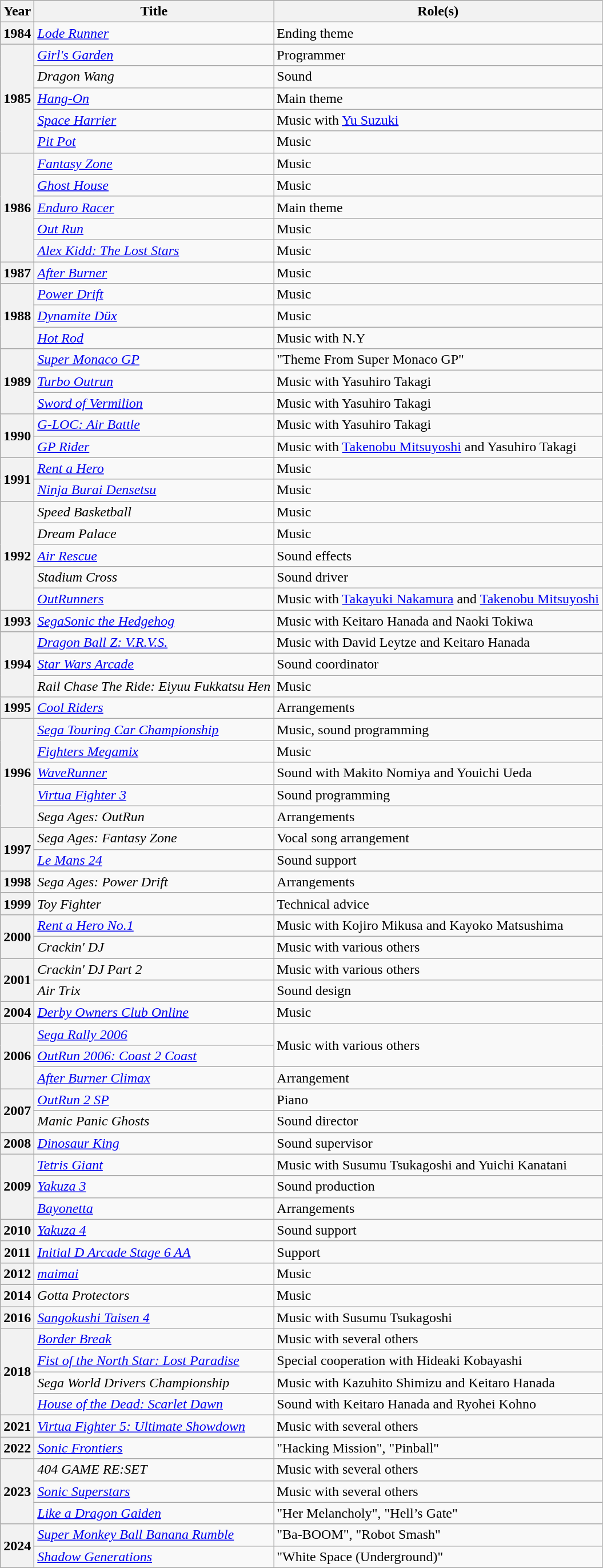<table class="wikitable sortable">
<tr>
<th>Year</th>
<th>Title</th>
<th>Role(s)</th>
</tr>
<tr>
<th scope="row">1984</th>
<td><em><a href='#'>Lode Runner</a></em></td>
<td>Ending theme</td>
</tr>
<tr>
<th scope="row" rowspan ="5">1985</th>
<td><em><a href='#'>Girl's Garden</a></em></td>
<td>Programmer</td>
</tr>
<tr>
<td><em>Dragon Wang</em></td>
<td>Sound</td>
</tr>
<tr>
<td><em><a href='#'>Hang-On</a></em></td>
<td>Main theme</td>
</tr>
<tr>
<td><em><a href='#'>Space Harrier</a></em></td>
<td>Music with <a href='#'>Yu Suzuki</a></td>
</tr>
<tr>
<td><em><a href='#'>Pit Pot</a></em></td>
<td>Music</td>
</tr>
<tr>
<th scope="row" rowspan ="5">1986</th>
<td><em><a href='#'>Fantasy Zone</a></em></td>
<td>Music</td>
</tr>
<tr>
<td><em><a href='#'>Ghost House</a></em></td>
<td>Music</td>
</tr>
<tr>
<td><em><a href='#'>Enduro Racer</a></em></td>
<td>Main theme</td>
</tr>
<tr>
<td><em><a href='#'>Out Run</a></em></td>
<td>Music</td>
</tr>
<tr>
<td><em><a href='#'>Alex Kidd: The Lost Stars</a></em></td>
<td>Music</td>
</tr>
<tr>
<th scope="row" rowspan ="1">1987</th>
<td><em><a href='#'>After Burner</a></em></td>
<td>Music</td>
</tr>
<tr>
<th scope="row" rowspan ="3">1988</th>
<td><em><a href='#'>Power Drift</a></em></td>
<td>Music</td>
</tr>
<tr>
<td><em><a href='#'>Dynamite Düx</a></em></td>
<td>Music</td>
</tr>
<tr>
<td><em><a href='#'>Hot Rod</a></em></td>
<td>Music with N.Y</td>
</tr>
<tr>
<th scope="row" rowspan ="3">1989</th>
<td><em><a href='#'>Super Monaco GP</a></em></td>
<td>"Theme From Super Monaco GP"</td>
</tr>
<tr>
<td><em><a href='#'>Turbo Outrun</a></em></td>
<td>Music with Yasuhiro Takagi</td>
</tr>
<tr>
<td><em><a href='#'>Sword of Vermilion</a></em></td>
<td>Music with Yasuhiro Takagi</td>
</tr>
<tr>
<th scope="row" rowspan ="2">1990</th>
<td><em><a href='#'>G-LOC: Air Battle</a></em></td>
<td>Music with Yasuhiro Takagi</td>
</tr>
<tr>
<td><em><a href='#'>GP Rider</a></em></td>
<td>Music with <a href='#'>Takenobu Mitsuyoshi</a> and Yasuhiro Takagi</td>
</tr>
<tr>
<th scope="row" rowspan="2">1991</th>
<td><em><a href='#'>Rent a Hero</a></em></td>
<td>Music</td>
</tr>
<tr>
<td><em><a href='#'>Ninja Burai Densetsu</a></em></td>
<td>Music</td>
</tr>
<tr>
<th scope="row" rowspan ="5">1992</th>
<td><em>Speed Basketball</em></td>
<td>Music</td>
</tr>
<tr>
<td><em>Dream Palace</em></td>
<td>Music</td>
</tr>
<tr>
<td><em><a href='#'>Air Rescue</a></em></td>
<td>Sound effects</td>
</tr>
<tr>
<td><em>Stadium Cross</em></td>
<td>Sound driver</td>
</tr>
<tr>
<td><em><a href='#'>OutRunners</a></em></td>
<td>Music with <a href='#'>Takayuki Nakamura</a> and <a href='#'>Takenobu Mitsuyoshi</a></td>
</tr>
<tr>
<th scope="row">1993</th>
<td><em><a href='#'>SegaSonic the Hedgehog</a></em></td>
<td>Music with Keitaro Hanada and Naoki Tokiwa</td>
</tr>
<tr>
<th scope="row" rowspan ="3">1994</th>
<td><em><a href='#'>Dragon Ball Z: V.R.V.S.</a></em></td>
<td>Music with David Leytze and Keitaro Hanada</td>
</tr>
<tr>
<td><em><a href='#'>Star Wars Arcade</a></em></td>
<td>Sound coordinator</td>
</tr>
<tr>
<td><em>Rail Chase The Ride: Eiyuu Fukkatsu Hen</em></td>
<td>Music</td>
</tr>
<tr>
<th scope="row">1995</th>
<td><em><a href='#'>Cool Riders</a></em></td>
<td>Arrangements</td>
</tr>
<tr>
<th scope="row" rowspan="5">1996</th>
<td><em><a href='#'>Sega Touring Car Championship</a></em></td>
<td>Music, sound programming</td>
</tr>
<tr>
<td><em><a href='#'>Fighters Megamix</a></em></td>
<td>Music</td>
</tr>
<tr>
<td><em><a href='#'>WaveRunner</a></em></td>
<td>Sound with Makito Nomiya and Youichi Ueda</td>
</tr>
<tr>
<td><em><a href='#'>Virtua Fighter 3</a></em></td>
<td>Sound programming</td>
</tr>
<tr>
<td><em>Sega Ages: OutRun</em></td>
<td>Arrangements</td>
</tr>
<tr>
<th scope="row" rowspan="2">1997</th>
<td><em>Sega Ages: Fantasy Zone</em></td>
<td>Vocal song arrangement</td>
</tr>
<tr>
<td><em><a href='#'>Le Mans 24</a></em></td>
<td>Sound support</td>
</tr>
<tr>
<th scope="row">1998</th>
<td><em>Sega Ages: Power Drift</em></td>
<td>Arrangements</td>
</tr>
<tr>
<th scope="row">1999</th>
<td><em>Toy Fighter</em></td>
<td>Technical advice</td>
</tr>
<tr>
<th scope="row" rowspan="2">2000</th>
<td><em><a href='#'>Rent a Hero No.1</a></em></td>
<td>Music with Kojiro Mikusa and Kayoko Matsushima</td>
</tr>
<tr>
<td><em>Crackin' DJ</em></td>
<td>Music with various others</td>
</tr>
<tr>
<th scope="row" rowspan ="2">2001</th>
<td><em>Crackin' DJ Part 2</em></td>
<td>Music with various others</td>
</tr>
<tr>
<td><em>Air Trix</em></td>
<td>Sound design</td>
</tr>
<tr>
<th scope="row">2004</th>
<td><em><a href='#'>Derby Owners Club Online</a></em></td>
<td>Music</td>
</tr>
<tr>
<th scope="row" rowspan="3">2006</th>
<td><em><a href='#'>Sega Rally 2006</a></em></td>
<td rowspan="2">Music with various others</td>
</tr>
<tr>
<td><em><a href='#'>OutRun 2006: Coast 2 Coast</a></em></td>
</tr>
<tr>
<td><em><a href='#'>After Burner Climax</a></em></td>
<td>Arrangement</td>
</tr>
<tr>
<th scope="row" rowspan="2">2007</th>
<td><em><a href='#'>OutRun 2 SP</a></em></td>
<td>Piano</td>
</tr>
<tr>
<td><em>Manic Panic Ghosts</em></td>
<td>Sound director</td>
</tr>
<tr>
<th scope="row">2008</th>
<td><em><a href='#'>Dinosaur King</a></em></td>
<td>Sound supervisor</td>
</tr>
<tr>
<th scope="row" rowspan="3">2009</th>
<td><em><a href='#'>Tetris Giant</a></em></td>
<td>Music with Susumu Tsukagoshi and Yuichi Kanatani</td>
</tr>
<tr>
<td><em><a href='#'>Yakuza 3</a></em></td>
<td>Sound production</td>
</tr>
<tr>
<td><em><a href='#'>Bayonetta</a></em></td>
<td>Arrangements</td>
</tr>
<tr>
<th scope="row">2010</th>
<td><em><a href='#'>Yakuza 4</a></em></td>
<td>Sound support</td>
</tr>
<tr>
<th scope="row">2011</th>
<td><em><a href='#'>Initial D Arcade Stage 6 AA</a></em></td>
<td>Support</td>
</tr>
<tr>
<th scope="row">2012</th>
<td><em><a href='#'>maimai</a></em></td>
<td>Music</td>
</tr>
<tr>
<th scope="row">2014</th>
<td><em>Gotta Protectors</em></td>
<td>Music</td>
</tr>
<tr>
<th scope="row">2016</th>
<td><em><a href='#'>Sangokushi Taisen 4</a></em></td>
<td>Music with Susumu Tsukagoshi</td>
</tr>
<tr>
<th scope="row" rowspan ="4">2018</th>
<td><em><a href='#'>Border Break</a></em></td>
<td>Music with several others</td>
</tr>
<tr>
<td><em><a href='#'>Fist of the North Star: Lost Paradise</a></em></td>
<td>Special cooperation with Hideaki Kobayashi</td>
</tr>
<tr>
<td><em>Sega World Drivers Championship</em></td>
<td>Music with Kazuhito Shimizu and Keitaro Hanada</td>
</tr>
<tr>
<td><em><a href='#'>House of the Dead: Scarlet Dawn</a></em></td>
<td>Sound with Keitaro Hanada and Ryohei Kohno</td>
</tr>
<tr>
<th>2021</th>
<td><em><a href='#'>Virtua Fighter 5: Ultimate Showdown</a></em></td>
<td>Music with several others</td>
</tr>
<tr>
<th scope="row">2022</th>
<td><em><a href='#'>Sonic Frontiers</a></em></td>
<td>"Hacking Mission", "Pinball"</td>
</tr>
<tr>
<th scope="row" rowspan ="3">2023</th>
<td><em>404 GAME RE:SET</em></td>
<td>Music with several others</td>
</tr>
<tr>
<td><em><a href='#'>Sonic Superstars</a></em></td>
<td>Music with several others</td>
</tr>
<tr>
<td><em><a href='#'>Like a Dragon Gaiden</a></em></td>
<td>"Her Melancholy", "Hell’s Gate"</td>
</tr>
<tr>
<th scope="row" rowspan="2">2024</th>
<td><em><a href='#'>Super Monkey Ball Banana Rumble</a></em></td>
<td>"Ba-BOOM", "Robot Smash"</td>
</tr>
<tr>
<td><em><a href='#'>Shadow Generations</a></em></td>
<td>"White Space (Underground)"</td>
</tr>
</table>
